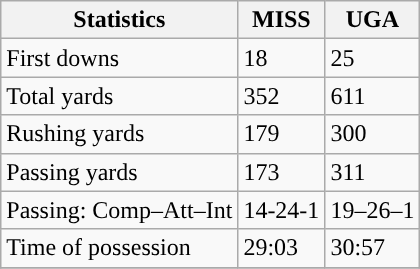<table class="wikitable" style="float: left;">
<tr>
<th>Statistics</th>
<th>MISS</th>
<th>UGA</th>
</tr>
<tr>
<td>First downs</td>
<td>18</td>
<td>25</td>
</tr>
<tr>
<td>Total yards</td>
<td>352</td>
<td>611</td>
</tr>
<tr>
<td>Rushing yards</td>
<td>179</td>
<td>300</td>
</tr>
<tr>
<td>Passing yards</td>
<td>173</td>
<td>311</td>
</tr>
<tr>
<td>Passing: Comp–Att–Int</td>
<td>14-24-1</td>
<td>19–26–1</td>
</tr>
<tr>
<td>Time of possession</td>
<td>29:03</td>
<td>30:57</td>
</tr>
<tr>
</tr>
</table>
